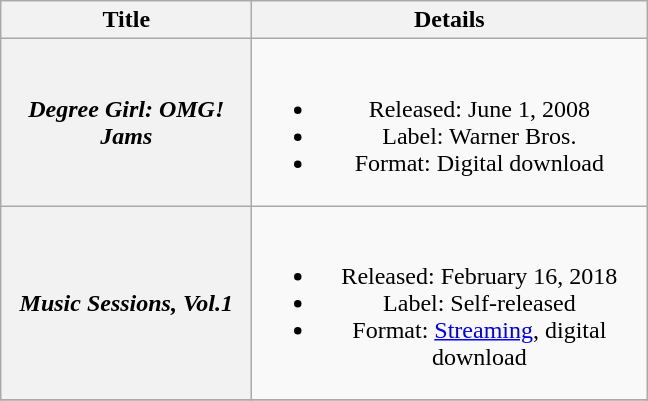<table class="wikitable plainrowheaders" style="text-align:center;" border="1">
<tr>
<th scope="col" rowspan="1" style="width:10em;">Title</th>
<th scope="col" rowspan="1"style="width:16em;">Details</th>
</tr>
<tr>
<th scope="row"><em>Degree Girl: OMG! Jams</em></th>
<td><br><ul><li>Released: June 1, 2008</li><li>Label: Warner Bros.</li><li>Format: Digital download</li></ul></td>
</tr>
<tr>
<th scope="row"><em>Music Sessions, Vol.1</em></th>
<td><br><ul><li>Released: February 16, 2018</li><li>Label: Self-released</li><li>Format: <a href='#'>Streaming</a>, digital download</li></ul></td>
</tr>
<tr>
</tr>
</table>
